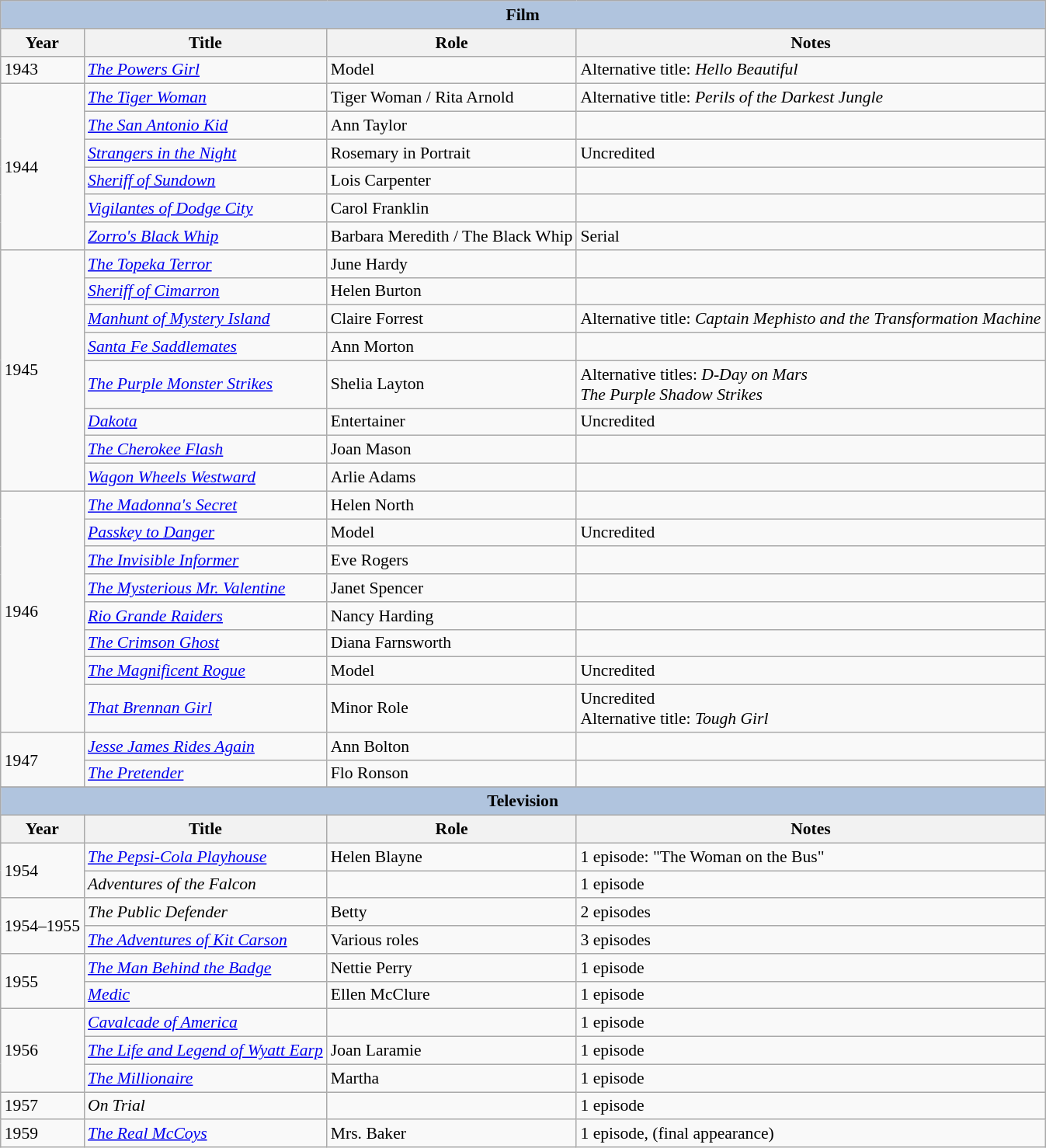<table class="wikitable" style="font-size: 90%;">
<tr>
<th colspan="4" style="background: LightSteelBlue;">Film</th>
</tr>
<tr>
<th>Year</th>
<th>Title</th>
<th>Role</th>
<th>Notes</th>
</tr>
<tr>
<td>1943</td>
<td><em><a href='#'>The Powers Girl</a></em></td>
<td>Model</td>
<td>Alternative title: <em>Hello Beautiful</em></td>
</tr>
<tr>
<td rowspan=6>1944</td>
<td><em><a href='#'>The Tiger Woman</a></em></td>
<td>Tiger Woman / Rita Arnold</td>
<td>Alternative title: <em>Perils of the Darkest Jungle</em></td>
</tr>
<tr>
<td><em><a href='#'>The San Antonio Kid</a></em></td>
<td>Ann Taylor</td>
<td></td>
</tr>
<tr>
<td><em><a href='#'>Strangers in the Night</a></em></td>
<td>Rosemary in Portrait</td>
<td>Uncredited</td>
</tr>
<tr>
<td><em><a href='#'>Sheriff of Sundown</a></em></td>
<td>Lois Carpenter</td>
<td></td>
</tr>
<tr>
<td><em><a href='#'>Vigilantes of Dodge City</a></em></td>
<td>Carol Franklin</td>
<td></td>
</tr>
<tr>
<td><em><a href='#'>Zorro's Black Whip</a></em></td>
<td>Barbara Meredith / The Black Whip</td>
<td>Serial</td>
</tr>
<tr>
<td rowspan=8>1945</td>
<td><em><a href='#'>The Topeka Terror</a></em></td>
<td>June Hardy</td>
<td></td>
</tr>
<tr>
<td><em><a href='#'>Sheriff of Cimarron</a></em></td>
<td>Helen Burton</td>
<td></td>
</tr>
<tr>
<td><em><a href='#'>Manhunt of Mystery Island</a></em></td>
<td>Claire Forrest</td>
<td>Alternative title: <em>Captain Mephisto and the Transformation Machine</em></td>
</tr>
<tr>
<td><em><a href='#'>Santa Fe Saddlemates</a></em></td>
<td>Ann Morton</td>
<td></td>
</tr>
<tr>
<td><em><a href='#'>The Purple Monster Strikes</a></em></td>
<td>Shelia Layton</td>
<td>Alternative titles: <em>D-Day on Mars</em><br><em>The Purple Shadow Strikes</em></td>
</tr>
<tr>
<td><em><a href='#'>Dakota</a></em></td>
<td>Entertainer</td>
<td>Uncredited</td>
</tr>
<tr>
<td><em><a href='#'>The Cherokee Flash</a></em></td>
<td>Joan Mason</td>
<td></td>
</tr>
<tr>
<td><em><a href='#'>Wagon Wheels Westward</a></em></td>
<td>Arlie Adams</td>
<td></td>
</tr>
<tr>
<td rowspan=8>1946</td>
<td><em><a href='#'>The Madonna's Secret</a></em></td>
<td>Helen North</td>
<td></td>
</tr>
<tr>
<td><em><a href='#'>Passkey to Danger</a></em></td>
<td>Model</td>
<td>Uncredited</td>
</tr>
<tr>
<td><em><a href='#'>The Invisible Informer</a></em></td>
<td>Eve Rogers</td>
<td></td>
</tr>
<tr>
<td><em><a href='#'>The Mysterious Mr. Valentine</a></em></td>
<td>Janet Spencer</td>
<td></td>
</tr>
<tr>
<td><em><a href='#'>Rio Grande Raiders</a></em></td>
<td>Nancy Harding</td>
<td></td>
</tr>
<tr>
<td><em><a href='#'>The Crimson Ghost</a></em></td>
<td>Diana Farnsworth</td>
<td></td>
</tr>
<tr>
<td><em><a href='#'>The Magnificent Rogue</a></em></td>
<td>Model</td>
<td>Uncredited</td>
</tr>
<tr>
<td><em><a href='#'>That Brennan Girl</a></em></td>
<td>Minor Role</td>
<td>Uncredited<br>Alternative title: <em>Tough Girl</em></td>
</tr>
<tr>
<td rowspan=2>1947</td>
<td><em><a href='#'>Jesse James Rides Again</a></em></td>
<td>Ann Bolton</td>
<td></td>
</tr>
<tr>
<td><em><a href='#'>The Pretender</a></em></td>
<td>Flo Ronson</td>
<td></td>
</tr>
<tr>
</tr>
<tr>
<th colspan="4" style="background: LightSteelBlue;">Television</th>
</tr>
<tr>
<th>Year</th>
<th>Title</th>
<th>Role</th>
<th>Notes</th>
</tr>
<tr>
<td rowspan=2>1954</td>
<td><em><a href='#'>The Pepsi-Cola Playhouse</a></em></td>
<td>Helen Blayne</td>
<td>1 episode: "The Woman on the Bus"</td>
</tr>
<tr>
<td><em>Adventures of the Falcon</em></td>
<td></td>
<td>1 episode</td>
</tr>
<tr>
<td rowspan=2>1954–1955</td>
<td><em>The Public Defender</em></td>
<td>Betty</td>
<td>2 episodes</td>
</tr>
<tr>
<td><em><a href='#'>The Adventures of Kit Carson</a></em></td>
<td>Various roles</td>
<td>3 episodes</td>
</tr>
<tr>
<td rowspan=2>1955</td>
<td><em><a href='#'>The Man Behind the Badge</a></em></td>
<td>Nettie Perry</td>
<td>1 episode</td>
</tr>
<tr>
<td><em><a href='#'>Medic</a></em></td>
<td>Ellen McClure</td>
<td>1 episode</td>
</tr>
<tr>
<td rowspan=3>1956</td>
<td><em><a href='#'>Cavalcade of America</a></em></td>
<td></td>
<td>1 episode</td>
</tr>
<tr>
<td><em><a href='#'>The Life and Legend of Wyatt Earp</a></em></td>
<td>Joan Laramie</td>
<td>1 episode</td>
</tr>
<tr>
<td><em><a href='#'>The Millionaire</a></em></td>
<td>Martha</td>
<td>1 episode</td>
</tr>
<tr>
<td>1957</td>
<td><em>On Trial</em></td>
<td></td>
<td>1 episode</td>
</tr>
<tr>
<td>1959</td>
<td><em><a href='#'>The Real McCoys</a></em></td>
<td>Mrs. Baker</td>
<td>1 episode, (final appearance)</td>
</tr>
</table>
